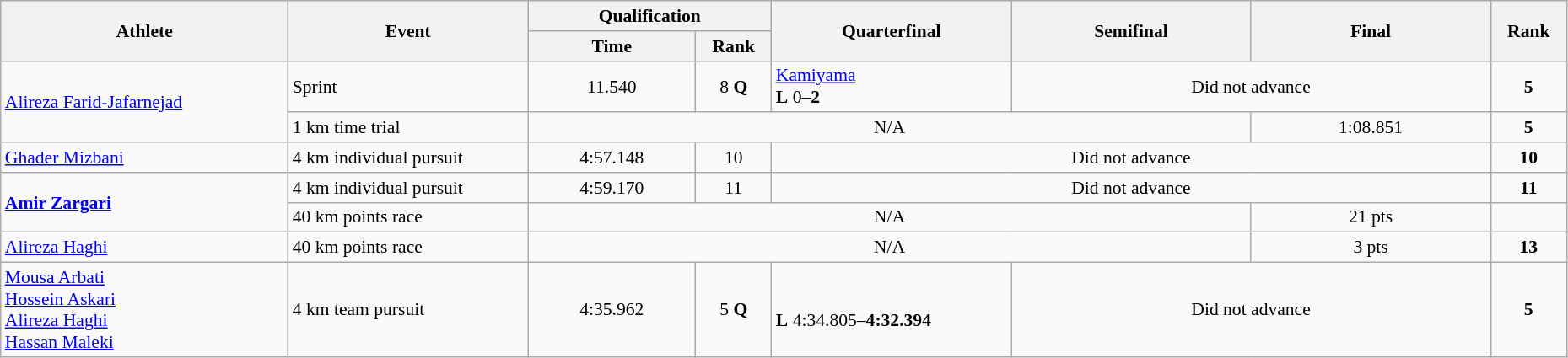<table class="wikitable" width="98%" style="text-align:center; font-size:90%">
<tr>
<th rowspan="2" width="12%">Athlete</th>
<th rowspan="2" width="10%">Event</th>
<th colspan="2" width="10%">Qualification</th>
<th rowspan="2" width="10%">Quarterfinal</th>
<th rowspan="2" width="10%">Semifinal</th>
<th rowspan="2" width="10%">Final</th>
<th rowspan="2" width="3%">Rank</th>
</tr>
<tr>
<th width="7%">Time</th>
<th>Rank</th>
</tr>
<tr>
<td rowspan=2 align="left"><a href='#'>Alireza Farid-Jafarnejad</a></td>
<td align="left">Sprint</td>
<td>11.540</td>
<td>8 <strong>Q</strong></td>
<td align="left"> <a href='#'>Kamiyama</a><br><strong>L</strong> 0–<strong>2</strong></td>
<td colspan=2 align=center>Did not advance</td>
<td><strong>5</strong></td>
</tr>
<tr>
<td align="left">1 km time trial</td>
<td colspan=4 align=center>N/A</td>
<td align=center>1:08.851</td>
<td><strong>5</strong></td>
</tr>
<tr>
<td align="left"><a href='#'>Ghader Mizbani</a></td>
<td align="left">4 km individual pursuit</td>
<td>4:57.148</td>
<td>10</td>
<td colspan=3 align=center>Did not advance</td>
<td><strong>10</strong></td>
</tr>
<tr>
<td rowspan=2 align="left"><strong><a href='#'>Amir Zargari</a></strong></td>
<td align="left">4 km individual pursuit</td>
<td>4:59.170</td>
<td>11</td>
<td colspan=3 align=center>Did not advance</td>
<td><strong>11</strong></td>
</tr>
<tr>
<td align="left">40 km points race</td>
<td colspan=4 align=center>N/A</td>
<td align=center>21 pts</td>
<td></td>
</tr>
<tr>
<td align="left"><a href='#'>Alireza Haghi</a></td>
<td align="left">40 km points race</td>
<td colspan=4 align=center>N/A</td>
<td align=center>3 pts</td>
<td><strong>13</strong></td>
</tr>
<tr>
<td align="left"><a href='#'>Mousa Arbati</a><br><a href='#'>Hossein Askari</a><br><a href='#'>Alireza Haghi</a><br><a href='#'>Hassan Maleki</a></td>
<td align="left">4 km team pursuit</td>
<td>4:35.962</td>
<td>5 <strong>Q</strong></td>
<td align="left"><br><strong>L</strong> 4:34.805–<strong>4:32.394</strong></td>
<td colspan=2 align=center>Did not advance</td>
<td><strong>5</strong></td>
</tr>
</table>
